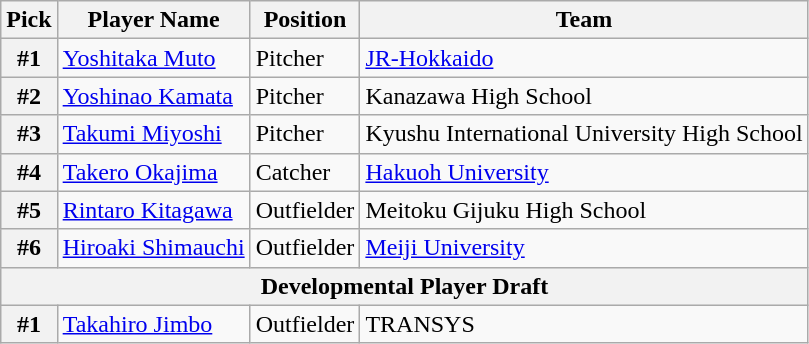<table class="wikitable">
<tr>
<th>Pick</th>
<th>Player Name</th>
<th>Position</th>
<th>Team</th>
</tr>
<tr>
<th>#1</th>
<td><a href='#'>Yoshitaka Muto</a></td>
<td>Pitcher</td>
<td><a href='#'>JR-Hokkaido</a></td>
</tr>
<tr>
<th>#2</th>
<td><a href='#'>Yoshinao Kamata</a></td>
<td>Pitcher</td>
<td>Kanazawa High School</td>
</tr>
<tr>
<th>#3</th>
<td><a href='#'>Takumi Miyoshi</a></td>
<td>Pitcher</td>
<td>Kyushu International University High School</td>
</tr>
<tr>
<th>#4</th>
<td><a href='#'>Takero Okajima</a></td>
<td>Catcher</td>
<td><a href='#'>Hakuoh University</a></td>
</tr>
<tr>
<th>#5</th>
<td><a href='#'>Rintaro Kitagawa</a></td>
<td>Outfielder</td>
<td>Meitoku Gijuku High School</td>
</tr>
<tr>
<th>#6</th>
<td><a href='#'>Hiroaki Shimauchi</a></td>
<td>Outfielder</td>
<td><a href='#'>Meiji University</a></td>
</tr>
<tr>
<th colspan="5">Developmental Player Draft</th>
</tr>
<tr>
<th>#1</th>
<td><a href='#'>Takahiro Jimbo</a></td>
<td>Outfielder</td>
<td>TRANSYS</td>
</tr>
</table>
